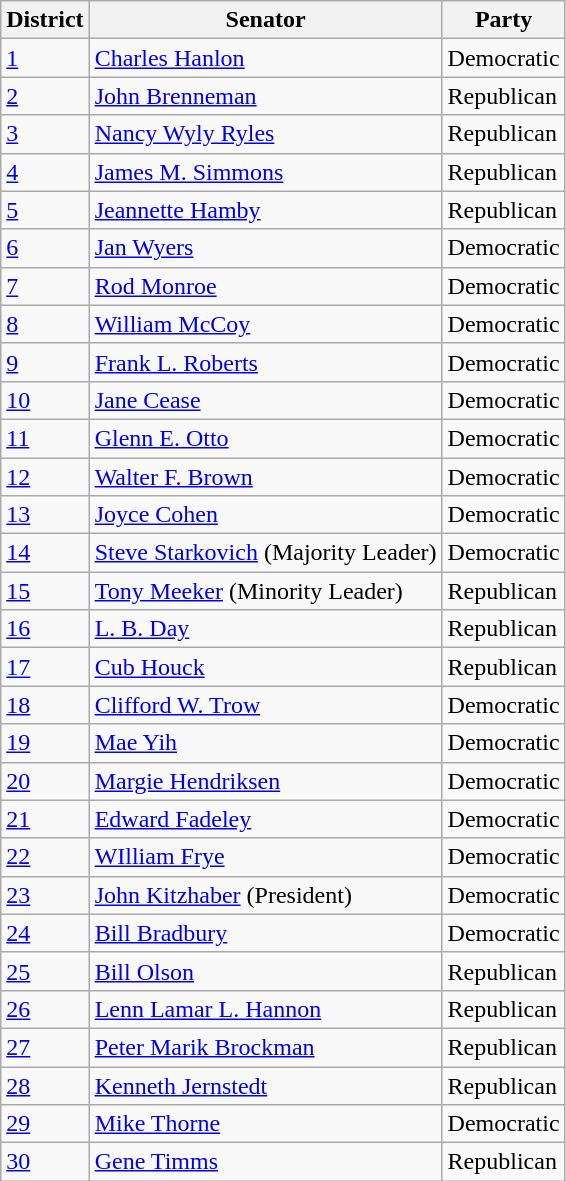<table class="wikitable">
<tr>
<th>District</th>
<th>Senator</th>
<th>Party</th>
</tr>
<tr>
<td><a href='#'>1</a></td>
<td><a href='#'>Charles Hanlon</a></td>
<td>Democratic</td>
</tr>
<tr>
<td><a href='#'>2</a></td>
<td><a href='#'>John Brenneman</a></td>
<td>Republican</td>
</tr>
<tr>
<td><a href='#'>3</a></td>
<td><a href='#'>Nancy Wyly Ryles</a></td>
<td>Republican</td>
</tr>
<tr>
<td><a href='#'>4</a></td>
<td><a href='#'>James M. Simmons</a></td>
<td>Republican</td>
</tr>
<tr>
<td><a href='#'>5</a></td>
<td><a href='#'>Jeannette Hamby</a></td>
<td>Republican</td>
</tr>
<tr>
<td><a href='#'>6</a></td>
<td><a href='#'>Jan Wyers</a></td>
<td>Democratic</td>
</tr>
<tr>
<td><a href='#'>7</a></td>
<td><a href='#'>Rod Monroe</a></td>
<td>Democratic</td>
</tr>
<tr>
<td><a href='#'>8</a></td>
<td><a href='#'>William McCoy</a></td>
<td>Democratic</td>
</tr>
<tr>
<td><a href='#'>9</a></td>
<td><a href='#'>Frank L. Roberts</a></td>
<td>Democratic</td>
</tr>
<tr>
<td><a href='#'>10</a></td>
<td><a href='#'>Jane Cease</a></td>
<td>Democratic</td>
</tr>
<tr>
<td><a href='#'>11</a></td>
<td><a href='#'>Glenn E. Otto</a></td>
<td>Democratic</td>
</tr>
<tr>
<td><a href='#'>12</a></td>
<td><a href='#'>Walter F. Brown</a></td>
<td>Democratic</td>
</tr>
<tr>
<td><a href='#'>13</a></td>
<td><a href='#'>Joyce Cohen</a></td>
<td>Democratic</td>
</tr>
<tr>
<td><a href='#'>14</a></td>
<td><a href='#'>Steve Starkovich</a> (Majority Leader)</td>
<td>Democratic</td>
</tr>
<tr>
<td><a href='#'>15</a></td>
<td><a href='#'>Tony Meeker</a> (Minority Leader)</td>
<td>Republican</td>
</tr>
<tr>
<td><a href='#'>16</a></td>
<td><a href='#'>L. B. Day</a></td>
<td>Republican</td>
</tr>
<tr>
<td><a href='#'>17</a></td>
<td><a href='#'>Cub Houck</a></td>
<td>Republican</td>
</tr>
<tr>
<td><a href='#'>18</a></td>
<td><a href='#'>Clifford W. Trow</a></td>
<td>Democratic</td>
</tr>
<tr>
<td><a href='#'>19</a></td>
<td><a href='#'>Mae Yih</a></td>
<td>Democratic</td>
</tr>
<tr>
<td><a href='#'>20</a></td>
<td><a href='#'>Margie Hendriksen</a></td>
<td>Democratic</td>
</tr>
<tr>
<td><a href='#'>21</a></td>
<td><a href='#'>Edward Fadeley</a></td>
<td>Democratic</td>
</tr>
<tr>
<td><a href='#'>22</a></td>
<td><a href='#'>WIlliam Frye</a></td>
<td>Democratic</td>
</tr>
<tr>
<td><a href='#'>23</a></td>
<td><a href='#'>John Kitzhaber</a> (President)</td>
<td>Democratic</td>
</tr>
<tr>
<td><a href='#'>24</a></td>
<td><a href='#'>Bill Bradbury</a></td>
<td>Democratic</td>
</tr>
<tr>
<td><a href='#'>25</a></td>
<td><a href='#'>Bill Olson</a></td>
<td>Republican</td>
</tr>
<tr>
<td><a href='#'>26</a></td>
<td><a href='#'>Lenn Lamar L. Hannon</a></td>
<td>Republican</td>
</tr>
<tr>
<td><a href='#'>27</a></td>
<td><a href='#'>Peter Marik Brockman</a></td>
<td>Republican</td>
</tr>
<tr>
<td><a href='#'>28</a></td>
<td><a href='#'>Kenneth Jernstedt</a></td>
<td>Republican</td>
</tr>
<tr>
<td><a href='#'>29</a></td>
<td><a href='#'>Mike Thorne</a></td>
<td>Democratic</td>
</tr>
<tr>
<td><a href='#'>30</a></td>
<td><a href='#'>Gene Timms</a></td>
<td>Republican</td>
</tr>
</table>
